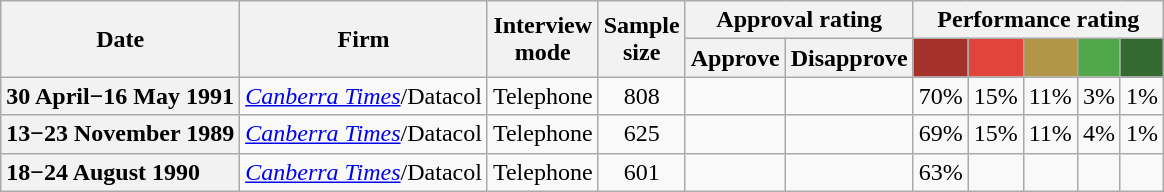<table class="nowrap wikitable sortable tpl-blanktable" style=text-align:center;font-size:100%>
<tr>
<th rowspan=2>Date</th>
<th rowspan=2>Firm</th>
<th class=unsortable; rowspan=2>Interview<br>mode</th>
<th class=unsortable; rowspan=2>Sample<br>size</th>
<th class=unsortable; colspan=2>Approval rating</th>
<th class=unsortable; colspan=5>Performance rating</th>
</tr>
<tr>
<th class="unsortable">Approve</th>
<th class="unsortable">Disapprove</th>
<th class="unsortable" style=background:#A4312A><span></span></th>
<th class="unsortable" style=background:#E1443A><span></span></th>
<th class="unsortable" style=background:#B29648><span></span></th>
<th class="unsortable" style=background:#52A74B><span></span></th>
<th class="unsortable" style=background:#346A30><span></span></th>
</tr>
<tr>
<th style=text-align:left>30 April−16 May 1991</th>
<td style=text-align:left><em><a href='#'>Canberra Times</a></em>/Datacol</td>
<td>Telephone</td>
<td>808</td>
<td></td>
<td></td>
<td>70%</td>
<td>15%</td>
<td>11%</td>
<td>3%</td>
<td>1%</td>
</tr>
<tr>
<th style=text-align:left>13−23 November 1989</th>
<td style=text-align:left><em><a href='#'>Canberra Times</a></em>/Datacol</td>
<td>Telephone</td>
<td>625</td>
<td></td>
<td></td>
<td>69%</td>
<td>15%</td>
<td>11%</td>
<td>4%</td>
<td>1%</td>
</tr>
<tr>
<th style=text-align:left>18−24 August 1990</th>
<td style=text-align:left><em><a href='#'>Canberra Times</a></em>/Datacol</td>
<td>Telephone</td>
<td>601</td>
<td></td>
<td></td>
<td>63%</td>
<td></td>
<td></td>
<td></td>
<td></td>
</tr>
</table>
